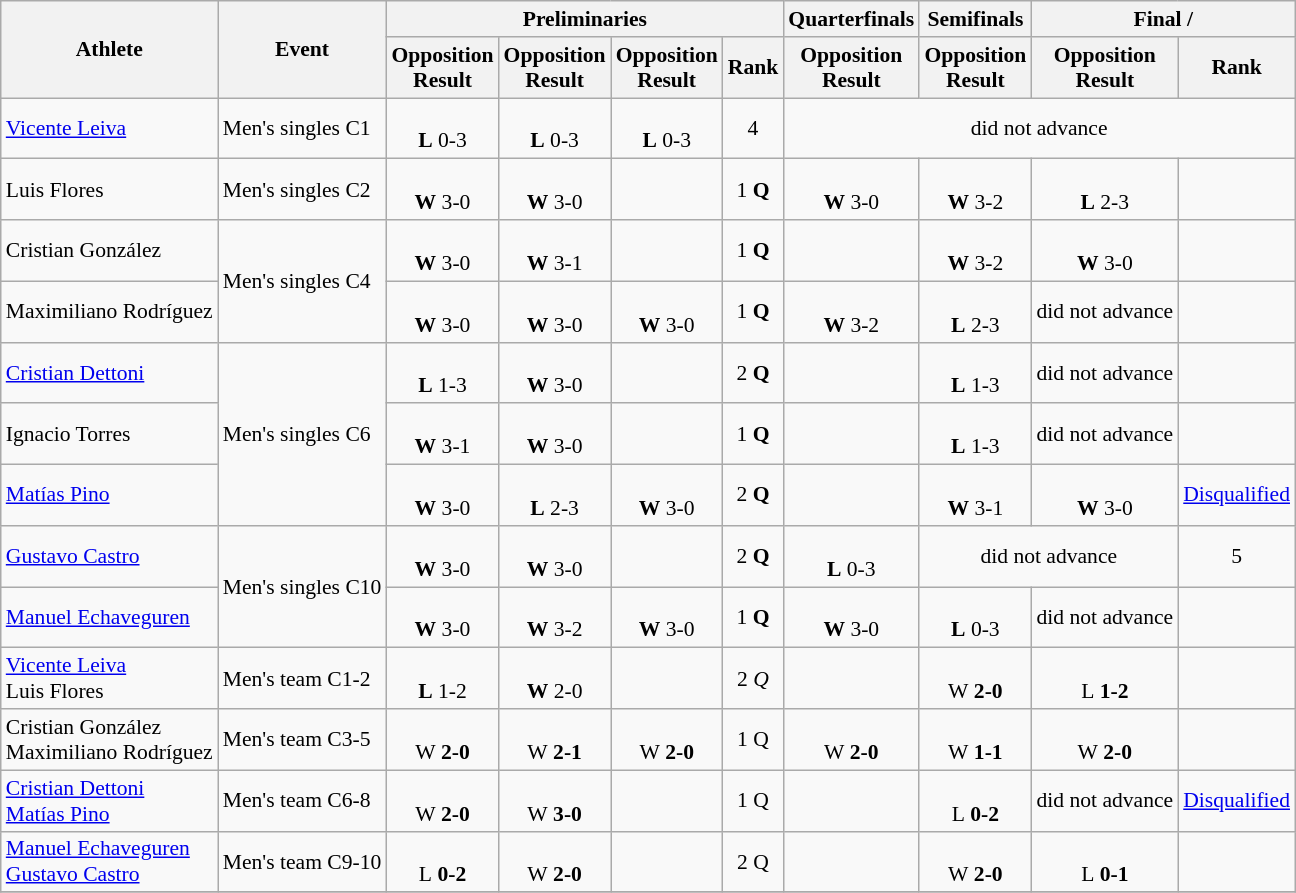<table class=wikitable style="font-size:90%">
<tr>
<th rowspan="2">Athlete</th>
<th rowspan="2">Event</th>
<th colspan="4">Preliminaries</th>
<th>Quarterfinals</th>
<th>Semifinals</th>
<th colspan="2">Final / </th>
</tr>
<tr>
<th>Opposition<br>Result</th>
<th>Opposition<br>Result</th>
<th>Opposition<br>Result</th>
<th>Rank</th>
<th>Opposition<br>Result</th>
<th>Opposition<br>Result</th>
<th>Opposition<br>Result</th>
<th>Rank</th>
</tr>
<tr>
<td><a href='#'>Vicente Leiva</a></td>
<td>Men's singles C1</td>
<td align="center"><br><strong>L</strong> 0-3</td>
<td align="center"><br><strong>L</strong> 0-3</td>
<td align="center"><br><strong>L</strong> 0-3</td>
<td align="center">4</td>
<td align="center" colspan="4">did not advance</td>
</tr>
<tr>
<td>Luis Flores</td>
<td>Men's singles C2</td>
<td align="center"><br><strong>W</strong> 3-0</td>
<td align="center"><br><strong>W</strong> 3-0</td>
<td></td>
<td align="center">1 <strong>Q</strong></td>
<td align="center"><br><strong>W</strong> 3-0</td>
<td align="center"><br><strong>W</strong> 3-2</td>
<td align="center"><br><strong>L</strong> 2-3</td>
<td align="center"></td>
</tr>
<tr>
<td>Cristian González</td>
<td rowspan="2">Men's singles C4</td>
<td align="center"><br><strong>W</strong> 3-0</td>
<td align="center"><br><strong>W</strong> 3-1</td>
<td></td>
<td align="center">1 <strong>Q</strong></td>
<td></td>
<td align="center"><br><strong>W</strong> 3-2</td>
<td align="center"><br><strong>W</strong> 3-0</td>
<td align="center"></td>
</tr>
<tr>
<td>Maximiliano Rodríguez</td>
<td align="center"><br><strong>W</strong> 3-0</td>
<td align="center"><br><strong>W</strong> 3-0</td>
<td align="center"><br><strong>W</strong> 3-0</td>
<td align="center">1 <strong>Q</strong></td>
<td align="center"><br><strong>W</strong> 3-2</td>
<td align="center"><br><strong>L</strong> 2-3</td>
<td align="center">did not advance</td>
<td align="center"></td>
</tr>
<tr>
<td><a href='#'>Cristian Dettoni</a></td>
<td rowspan="3">Men's singles C6</td>
<td align="center"><br><strong>L</strong> 1-3</td>
<td align="center"><br><strong>W</strong> 3-0</td>
<td></td>
<td align="center">2 <strong>Q</strong></td>
<td></td>
<td align="center"><br><strong>L</strong> 1-3</td>
<td align="center">did not advance</td>
<td align="center"></td>
</tr>
<tr>
<td>Ignacio Torres</td>
<td align="center"><br><strong>W</strong> 3-1</td>
<td align="center"><br><strong>W</strong> 3-0</td>
<td></td>
<td align="center">1 <strong>Q</strong></td>
<td></td>
<td align="center"><br><strong>L</strong> 1-3</td>
<td align="center">did not advance</td>
<td align="center"></td>
</tr>
<tr>
<td><a href='#'>Matías Pino</a></td>
<td align="center"><br><strong>W</strong> 3-0</td>
<td align="center"><br><strong>L</strong> 2-3</td>
<td align="center"><br><strong>W</strong> 3-0</td>
<td align="center">2 <strong>Q</strong></td>
<td></td>
<td align="center"><br><strong>W</strong> 3-1</td>
<td align="center"><br><strong>W</strong> 3-0</td>
<td align="center"><a href='#'>Disqualified</a></td>
</tr>
<tr>
<td><a href='#'>Gustavo Castro</a></td>
<td rowspan="2">Men's singles C10</td>
<td align="center"><br><strong>W</strong> 3-0</td>
<td align="center"><br><strong>W</strong> 3-0</td>
<td></td>
<td align="center">2 <strong>Q</strong></td>
<td align="center"><br><strong>L</strong> 0-3</td>
<td align="center" colspan="2">did not advance</td>
<td align="center">5</td>
</tr>
<tr>
<td><a href='#'>Manuel Echaveguren</a></td>
<td align="center"><br><strong>W</strong> 3-0</td>
<td align="center"><br><strong>W</strong> 3-2</td>
<td align="center"><br><strong>W</strong> 3-0</td>
<td align="center">1 <strong>Q</strong></td>
<td align="center"><br><strong>W</strong> 3-0</td>
<td align="center"><br><strong>L</strong> 0-3</td>
<td align="center">did not advance</td>
<td align="center"></td>
</tr>
<tr>
<td><a href='#'>Vicente Leiva</a><br>Luis Flores</td>
<td>Men's team C1-2</td>
<td align="center"><br><strong>L</strong> 1-2</td>
<td align="center"><br><strong>W</strong> 2-0</td>
<td></td>
<td align="center">2 <em>Q<strong></td>
<td></td>
<td align="center"><br></strong>W<strong> 2-0</td>
<td align="center"><br></strong>L<strong> 1-2</td>
<td align="center"></td>
</tr>
<tr>
<td>Cristian González<br>Maximiliano Rodríguez</td>
<td>Men's team C3-5</td>
<td align="center"><br></strong>W<strong> 2-0</td>
<td align="center"><br></strong>W<strong> 2-1</td>
<td align="center"><br></strong>W<strong> 2-0</td>
<td align="center">1 </strong>Q<strong></td>
<td align="center"><br></strong>W<strong> 2-0</td>
<td align="center"><br></strong>W<strong> 1-1</td>
<td align="center"><br></strong>W<strong> 2-0</td>
<td align="center"></td>
</tr>
<tr>
<td><a href='#'>Cristian Dettoni</a><br><a href='#'>Matías Pino</a></td>
<td>Men's team C6-8</td>
<td align="center"><br></strong>W<strong> 2-0</td>
<td align="center"><br></strong>W<strong> 3-0</td>
<td></td>
<td align="center">1 </strong>Q<strong></td>
<td></td>
<td align="center"><br></strong>L<strong> 0-2</td>
<td align="center">did not advance</td>
<td align="center"><a href='#'>Disqualified</a></td>
</tr>
<tr>
<td><a href='#'>Manuel Echaveguren</a><br><a href='#'>Gustavo Castro</a></td>
<td>Men's team C9-10</td>
<td align="center"><br></strong>L<strong> 0-2</td>
<td align="center"><br></strong>W<strong> 2-0</td>
<td></td>
<td align="center">2 </strong>Q<strong></td>
<td></td>
<td align="center"><br></strong>W<strong> 2-0</td>
<td align="center"><br></strong>L<strong> 0-1</td>
<td align="center"></td>
</tr>
<tr>
</tr>
</table>
